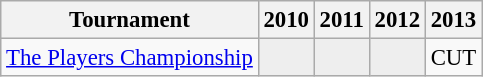<table class="wikitable" style="font-size:95%;text-align:center;">
<tr>
<th>Tournament</th>
<th>2010</th>
<th>2011</th>
<th>2012</th>
<th>2013</th>
</tr>
<tr>
<td align=left><a href='#'>The Players Championship</a></td>
<td style="background:#eeeeee;"></td>
<td style="background:#eeeeee;"></td>
<td style="background:#eeeeee;"></td>
<td>CUT</td>
</tr>
</table>
